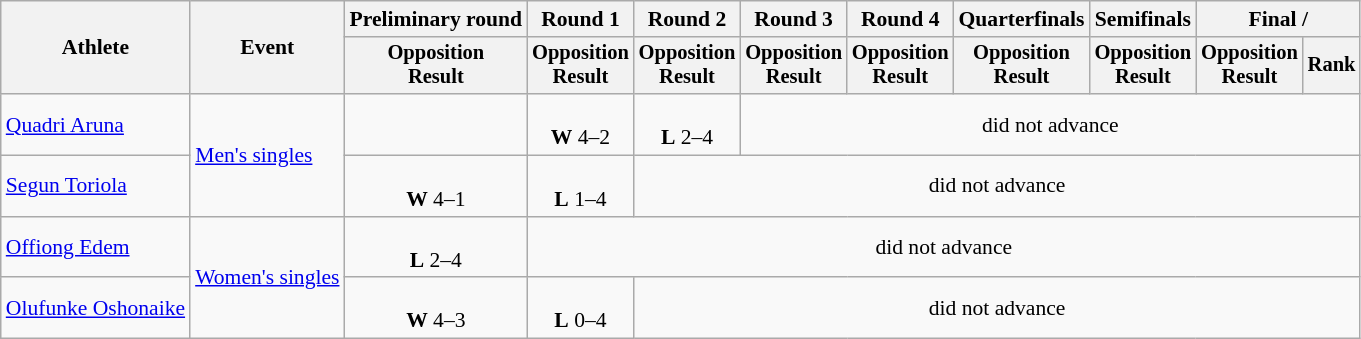<table class="wikitable" style="font-size:90%">
<tr>
<th rowspan=2>Athlete</th>
<th rowspan=2>Event</th>
<th>Preliminary round</th>
<th>Round 1</th>
<th>Round 2</th>
<th>Round 3</th>
<th>Round 4</th>
<th>Quarterfinals</th>
<th>Semifinals</th>
<th colspan=2>Final / </th>
</tr>
<tr style="font-size:95%">
<th>Opposition<br>Result</th>
<th>Opposition<br>Result</th>
<th>Opposition<br>Result</th>
<th>Opposition<br>Result</th>
<th>Opposition<br>Result</th>
<th>Opposition<br>Result</th>
<th>Opposition<br>Result</th>
<th>Opposition<br>Result</th>
<th>Rank</th>
</tr>
<tr align=center>
<td align=left><a href='#'>Quadri Aruna</a></td>
<td align=left rowspan=2><a href='#'>Men's singles</a></td>
<td></td>
<td><br><strong>W</strong> 4–2</td>
<td><br><strong>L</strong> 2–4</td>
<td colspan=6>did not advance</td>
</tr>
<tr align=center>
<td align=left><a href='#'>Segun Toriola</a></td>
<td><br><strong>W</strong> 4–1</td>
<td><br><strong>L</strong> 1–4</td>
<td colspan=7>did not advance</td>
</tr>
<tr align=center>
<td align=left><a href='#'>Offiong Edem</a></td>
<td align=left rowspan=2><a href='#'>Women's singles</a></td>
<td><br> <strong>L</strong> 2–4</td>
<td colspan=8>did not advance</td>
</tr>
<tr align=center>
<td align=left><a href='#'>Olufunke Oshonaike</a></td>
<td><br> <strong>W</strong> 4–3</td>
<td><br><strong>L</strong> 0–4</td>
<td colspan=7>did not advance</td>
</tr>
</table>
